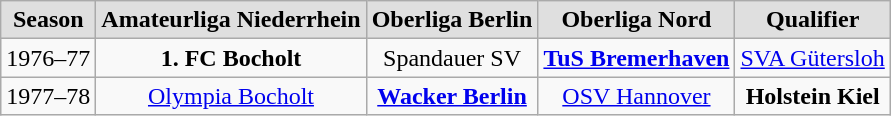<table class="wikitable">
<tr style="text-align:center; background:#dfdfdf;">
<td><strong>Season</strong></td>
<td><strong>Amateurliga Niederrhein</strong></td>
<td><strong>Oberliga Berlin</strong></td>
<td><strong>Oberliga Nord</strong></td>
<td><strong>Qualifier</strong></td>
</tr>
<tr style="text-align:center;">
<td>1976–77</td>
<td><strong>1. FC Bocholt</strong></td>
<td>Spandauer SV</td>
<td><strong><a href='#'>TuS Bremerhaven</a></strong></td>
<td><a href='#'>SVA Gütersloh</a></td>
</tr>
<tr style="text-align:center;">
<td>1977–78</td>
<td><a href='#'>Olympia Bocholt</a></td>
<td><strong><a href='#'>Wacker Berlin</a></strong></td>
<td><a href='#'>OSV Hannover</a></td>
<td><strong>Holstein Kiel</strong></td>
</tr>
</table>
